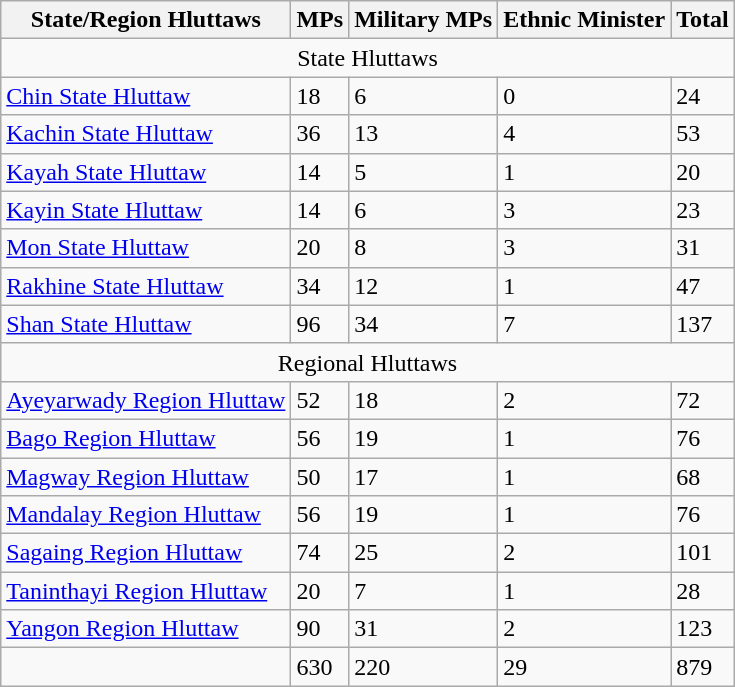<table class="wikitable sortable">
<tr>
<th>State/Region Hluttaws</th>
<th>MPs</th>
<th>Military MPs</th>
<th>Ethnic Minister</th>
<th>Total</th>
</tr>
<tr>
<td colspan=5 align=center>State Hluttaws</td>
</tr>
<tr>
<td><a href='#'>Chin State Hluttaw</a></td>
<td>18</td>
<td>6</td>
<td>0</td>
<td>24</td>
</tr>
<tr>
<td><a href='#'>Kachin State Hluttaw</a></td>
<td>36</td>
<td>13</td>
<td>4</td>
<td>53</td>
</tr>
<tr>
<td><a href='#'>Kayah State Hluttaw</a></td>
<td>14</td>
<td>5</td>
<td>1</td>
<td>20</td>
</tr>
<tr>
<td><a href='#'>Kayin State Hluttaw</a></td>
<td>14</td>
<td>6</td>
<td>3</td>
<td>23</td>
</tr>
<tr>
<td><a href='#'>Mon State Hluttaw</a></td>
<td>20</td>
<td>8</td>
<td>3</td>
<td>31</td>
</tr>
<tr>
<td><a href='#'>Rakhine State Hluttaw</a></td>
<td>34</td>
<td>12</td>
<td>1</td>
<td>47</td>
</tr>
<tr>
<td><a href='#'>Shan State Hluttaw</a></td>
<td>96</td>
<td>34</td>
<td>7</td>
<td>137</td>
</tr>
<tr>
<td colspan=5 align=center>Regional Hluttaws</td>
</tr>
<tr>
<td><a href='#'>Ayeyarwady Region Hluttaw</a></td>
<td>52</td>
<td>18</td>
<td>2</td>
<td>72</td>
</tr>
<tr>
<td><a href='#'>Bago Region Hluttaw</a></td>
<td>56</td>
<td>19</td>
<td>1</td>
<td>76</td>
</tr>
<tr>
<td><a href='#'>Magway Region Hluttaw</a></td>
<td>50</td>
<td>17</td>
<td>1</td>
<td>68</td>
</tr>
<tr>
<td><a href='#'>Mandalay Region Hluttaw</a></td>
<td>56</td>
<td>19</td>
<td>1</td>
<td>76</td>
</tr>
<tr>
<td><a href='#'>Sagaing Region Hluttaw</a></td>
<td>74</td>
<td>25</td>
<td>2</td>
<td>101</td>
</tr>
<tr>
<td><a href='#'>Taninthayi Region Hluttaw</a></td>
<td>20</td>
<td>7</td>
<td>1</td>
<td>28</td>
</tr>
<tr>
<td><a href='#'>Yangon Region Hluttaw</a></td>
<td>90</td>
<td>31</td>
<td>2</td>
<td>123</td>
</tr>
<tr>
<td align=center></td>
<td>630</td>
<td>220</td>
<td>29</td>
<td>879</td>
</tr>
</table>
